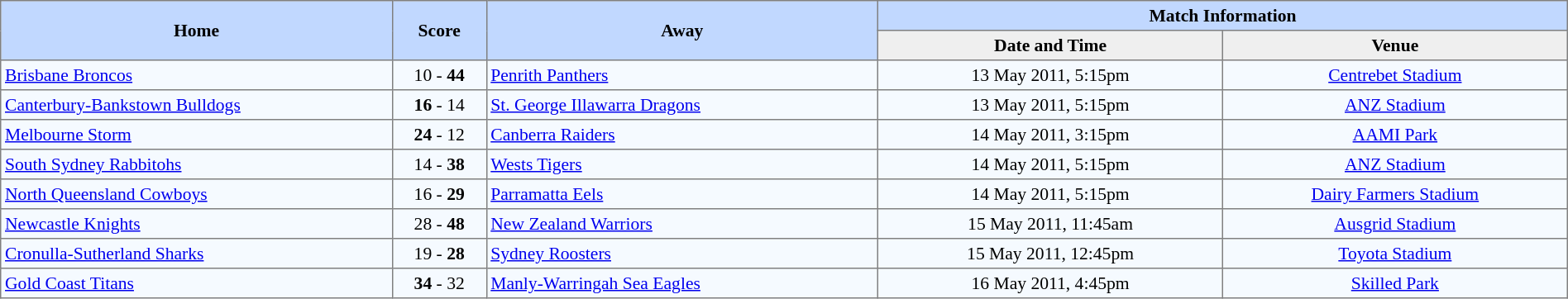<table border=1 style="border-collapse:collapse; font-size:90%; text-align:center;" cellpadding=3 cellspacing=0 width=100%>
<tr bgcolor=#C1D8FF>
<th rowspan=2 width=25%>Home</th>
<th rowspan=2 width=6%>Score</th>
<th rowspan=2 width=25%>Away</th>
<th colspan=6>Match Information</th>
</tr>
<tr bgcolor=#EFEFEF>
<th width=22%>Date and Time</th>
<th width=22%>Venue</th>
</tr>
<tr align=center bgcolor=#F5FAFF>
<td align=left> <a href='#'>Brisbane Broncos</a></td>
<td>10 - <strong>44</strong></td>
<td align=left> <a href='#'>Penrith Panthers</a></td>
<td>13 May 2011, 5:15pm</td>
<td><a href='#'>Centrebet Stadium</a></td>
</tr>
<tr align=center bgcolor=#F5FAFF>
<td align=left> <a href='#'>Canterbury-Bankstown Bulldogs</a></td>
<td><strong>16</strong> - 14</td>
<td align=left> <a href='#'>St. George Illawarra Dragons</a></td>
<td>13 May 2011, 5:15pm</td>
<td><a href='#'>ANZ Stadium</a></td>
</tr>
<tr align=center bgcolor=#F5FAFF>
<td align=left> <a href='#'>Melbourne Storm</a></td>
<td><strong>24</strong> - 12</td>
<td align=left> <a href='#'>Canberra Raiders</a></td>
<td>14 May 2011, 3:15pm</td>
<td><a href='#'>AAMI Park</a></td>
</tr>
<tr align=center bgcolor=#F5FAFF>
<td align=left> <a href='#'>South Sydney Rabbitohs</a></td>
<td>14 - <strong>38</strong></td>
<td align=left> <a href='#'>Wests Tigers</a></td>
<td>14 May 2011, 5:15pm</td>
<td><a href='#'>ANZ Stadium</a></td>
</tr>
<tr align=center bgcolor=#F5FAFF>
<td align=left> <a href='#'>North Queensland Cowboys</a></td>
<td>16 - <strong>29</strong></td>
<td align=left> <a href='#'>Parramatta Eels</a></td>
<td>14 May 2011, 5:15pm</td>
<td><a href='#'>Dairy Farmers Stadium</a></td>
</tr>
<tr align=center bgcolor=#F5FAFF>
<td align=left> <a href='#'>Newcastle Knights</a></td>
<td>28 - <strong>48</strong></td>
<td align=left> <a href='#'>New Zealand Warriors</a></td>
<td>15 May 2011, 11:45am</td>
<td><a href='#'>Ausgrid Stadium</a></td>
</tr>
<tr align=center bgcolor=#F5FAFF>
<td align=left> <a href='#'>Cronulla-Sutherland Sharks</a></td>
<td>19 - <strong>28</strong></td>
<td align=left> <a href='#'>Sydney Roosters</a></td>
<td>15 May 2011, 12:45pm</td>
<td><a href='#'>Toyota Stadium</a></td>
</tr>
<tr align=center bgcolor=#F5FAFF>
<td align=left> <a href='#'>Gold Coast Titans</a></td>
<td><strong>34</strong> - 32</td>
<td align=left> <a href='#'>Manly-Warringah Sea Eagles</a></td>
<td>16 May 2011, 4:45pm</td>
<td><a href='#'>Skilled Park</a></td>
</tr>
</table>
